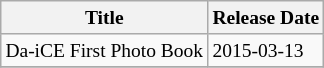<table class="wikitable" style="font-size:small">
<tr>
<th>Title</th>
<th>Release Date</th>
</tr>
<tr>
<td>Da-iCE First Photo Book</td>
<td>2015-03-13</td>
</tr>
<tr>
</tr>
</table>
